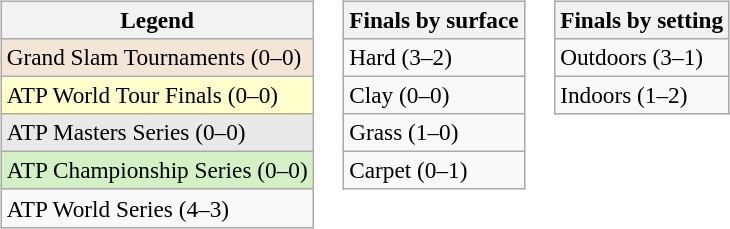<table>
<tr valign=top>
<td><br><table class=wikitable style=font-size:97%>
<tr>
<th>Legend</th>
</tr>
<tr style="background:#f3e6d7;">
<td>Grand Slam Tournaments (0–0)</td>
</tr>
<tr style="background:#ffc;">
<td>ATP World Tour Finals (0–0)</td>
</tr>
<tr style="background:#e9e9e9;">
<td>ATP Masters Series (0–0)</td>
</tr>
<tr style="background:#d4f1c5;">
<td>ATP Championship Series (0–0)</td>
</tr>
<tr>
<td>ATP World Series (4–3)</td>
</tr>
</table>
</td>
<td><br><table class=wikitable style=font-size:97%>
<tr>
<th>Finals by surface</th>
</tr>
<tr>
<td>Hard (3–2)</td>
</tr>
<tr>
<td>Clay (0–0)</td>
</tr>
<tr>
<td>Grass (1–0)</td>
</tr>
<tr>
<td>Carpet (0–1)</td>
</tr>
</table>
</td>
<td><br><table class=wikitable style=font-size:97%>
<tr>
<th>Finals by setting</th>
</tr>
<tr>
<td>Outdoors (3–1)</td>
</tr>
<tr>
<td>Indoors (1–2)</td>
</tr>
</table>
</td>
</tr>
</table>
